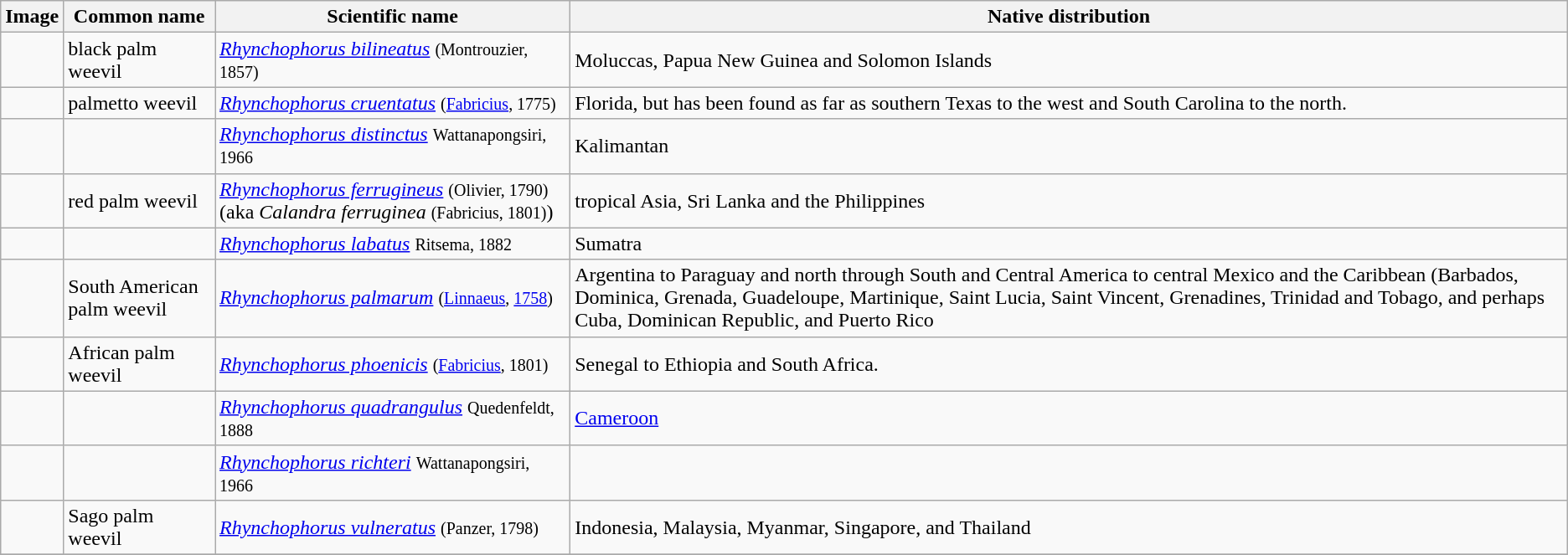<table class="wikitable">
<tr>
<th>Image</th>
<th>Common name</th>
<th>Scientific name</th>
<th>Native distribution</th>
</tr>
<tr>
<td></td>
<td>black palm weevil</td>
<td><em><a href='#'>Rhynchophorus bilineatus</a></em> <small>(Montrouzier, 1857)</small></td>
<td>Moluccas, Papua New Guinea and Solomon Islands</td>
</tr>
<tr>
<td></td>
<td>palmetto weevil</td>
<td><em><a href='#'>Rhynchophorus cruentatus</a></em> <small>(<a href='#'>Fabricius</a>, 1775)</small></td>
<td>Florida, but has been found as far as southern Texas to the west and South Carolina to the north.</td>
</tr>
<tr>
<td></td>
<td></td>
<td><em><a href='#'>Rhynchophorus distinctus</a></em> <small>Wattanapongsiri, 1966</small></td>
<td>Kalimantan</td>
</tr>
<tr>
<td></td>
<td>red palm weevil</td>
<td><em><a href='#'>Rhynchophorus ferrugineus</a></em> <small>(Olivier, 1790)</small> (aka <em>Calandra ferruginea</em> <small>(Fabricius, 1801)</small>)</td>
<td>tropical Asia, Sri Lanka and the Philippines</td>
</tr>
<tr>
<td></td>
<td></td>
<td><em><a href='#'>Rhynchophorus labatus</a></em> <small>Ritsema, 1882</small></td>
<td>Sumatra</td>
</tr>
<tr>
<td></td>
<td>South American palm weevil</td>
<td><em><a href='#'>Rhynchophorus palmarum</a></em> <small>(<a href='#'>Linnaeus</a>, <a href='#'>1758</a>)</small></td>
<td>Argentina to Paraguay and north through South and Central America to central Mexico and the Caribbean (Barbados, Dominica, Grenada, Guadeloupe, Martinique, Saint Lucia, Saint Vincent, Grenadines, Trinidad and Tobago, and perhaps Cuba, Dominican Republic, and Puerto Rico</td>
</tr>
<tr>
<td></td>
<td>African palm weevil</td>
<td><em><a href='#'>Rhynchophorus phoenicis</a></em> <small>(<a href='#'>Fabricius</a>, 1801)</small></td>
<td>Senegal to Ethiopia and South Africa.</td>
</tr>
<tr>
<td></td>
<td></td>
<td><em><a href='#'>Rhynchophorus quadrangulus</a></em> <small>Quedenfeldt, 1888</small></td>
<td><a href='#'>Cameroon</a></td>
</tr>
<tr>
<td></td>
<td></td>
<td><em><a href='#'>Rhynchophorus richteri</a></em> <small>Wattanapongsiri, 1966</small></td>
<td></td>
</tr>
<tr>
<td></td>
<td>Sago palm weevil</td>
<td><em><a href='#'>Rhynchophorus vulneratus</a></em> <small>(Panzer, 1798)</small></td>
<td>Indonesia, Malaysia, Myanmar, Singapore, and Thailand</td>
</tr>
<tr>
</tr>
</table>
